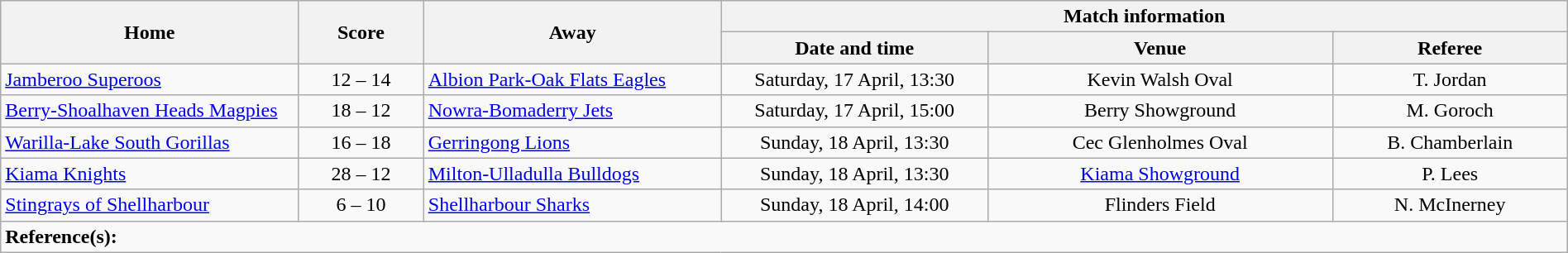<table class="wikitable" width="100% text-align:center;">
<tr>
<th rowspan="2" width="19%">Home</th>
<th rowspan="2" width="8%">Score</th>
<th rowspan="2" width="19%">Away</th>
<th colspan="3">Match information</th>
</tr>
<tr bgcolor="#CCCCCC">
<th width="17%">Date and time</th>
<th width="22%">Venue</th>
<th>Referee</th>
</tr>
<tr>
<td> <a href='#'>Jamberoo Superoos</a></td>
<td style="text-align:center;">12 – 14</td>
<td> <a href='#'>Albion Park-Oak Flats Eagles</a></td>
<td style="text-align:center;">Saturday, 17 April, 13:30</td>
<td style="text-align:center;">Kevin Walsh Oval</td>
<td style="text-align:center;">T. Jordan</td>
</tr>
<tr>
<td> <a href='#'>Berry-Shoalhaven Heads Magpies</a></td>
<td style="text-align:center;">18 – 12</td>
<td> <a href='#'>Nowra-Bomaderry Jets</a></td>
<td style="text-align:center;">Saturday, 17 April, 15:00</td>
<td style="text-align:center;">Berry Showground</td>
<td style="text-align:center;">M. Goroch</td>
</tr>
<tr>
<td> <a href='#'>Warilla-Lake South Gorillas</a></td>
<td style="text-align:center;">16 – 18</td>
<td> <a href='#'>Gerringong Lions</a></td>
<td style="text-align:center;">Sunday, 18 April, 13:30</td>
<td style="text-align:center;">Cec Glenholmes Oval</td>
<td style="text-align:center;">B. Chamberlain</td>
</tr>
<tr>
<td> <a href='#'>Kiama Knights</a></td>
<td style="text-align:center;">28 – 12</td>
<td> <a href='#'>Milton-Ulladulla Bulldogs</a></td>
<td style="text-align:center;">Sunday, 18 April, 13:30</td>
<td style="text-align:center;"><a href='#'>Kiama Showground</a></td>
<td style="text-align:center;">P. Lees</td>
</tr>
<tr>
<td> <a href='#'>Stingrays of Shellharbour</a></td>
<td style="text-align:center;">6 – 10</td>
<td> <a href='#'>Shellharbour Sharks</a></td>
<td style="text-align:center;">Sunday, 18 April, 14:00</td>
<td style="text-align:center;">Flinders Field</td>
<td style="text-align:center;">N. McInerney</td>
</tr>
<tr>
<td colspan="6"><strong>Reference(s):</strong> </td>
</tr>
</table>
